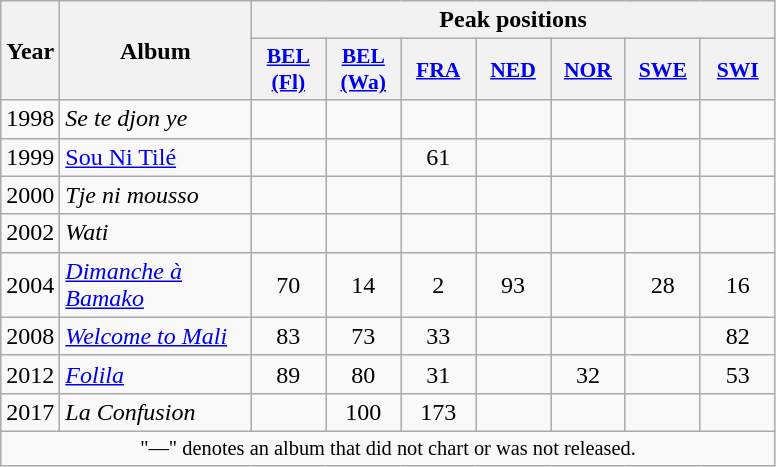<table class="wikitable">
<tr>
<th align="center" rowspan="2" width="10">Year</th>
<th align="center" rowspan="2" width="120">Album</th>
<th align="center" colspan="7" width="30">Peak positions</th>
</tr>
<tr>
<th scope="col" style="width:3em;font-size:90%;"><a href='#'>BEL<br>(Fl)</a><br></th>
<th scope="col" style="width:3em;font-size:90%;"><a href='#'>BEL<br>(Wa)</a><br></th>
<th scope="col" style="width:3em;font-size:90%;"><a href='#'>FRA</a><br></th>
<th scope="col" style="width:3em;font-size:90%;"><a href='#'>NED</a><br></th>
<th scope="col" style="width:3em;font-size:90%;"><a href='#'>NOR</a><br></th>
<th scope="col" style="width:3em;font-size:90%;"><a href='#'>SWE</a><br></th>
<th scope="col" style="width:3em;font-size:90%;"><a href='#'>SWI</a><br></th>
</tr>
<tr>
<td align="center">1998</td>
<td><em>Se te djon ye</em></td>
<td align="center"></td>
<td align="center"></td>
<td align="center"></td>
<td align="center"></td>
<td align="center"></td>
<td align="center"></td>
<td align="center"></td>
</tr>
<tr>
<td align="center">1999</td>
<td><a href='#'>Sou Ni Tilé</a></td>
<td align="center"></td>
<td align="center"></td>
<td align="center">61</td>
<td align="center"></td>
<td align="center"></td>
<td align="center"></td>
<td align="center"></td>
</tr>
<tr>
<td align="center">2000</td>
<td><em>Tje ni mousso</em></td>
<td align="center"></td>
<td align="center"></td>
<td align="center"></td>
<td align="center"></td>
<td align="center"></td>
<td align="center"></td>
<td align="center"></td>
</tr>
<tr>
<td align="center">2002</td>
<td><em>Wati</em></td>
<td align="center"></td>
<td align="center"></td>
<td align="center"></td>
<td align="center"></td>
<td align="center"></td>
<td align="center"></td>
<td align="center"></td>
</tr>
<tr>
<td align="center">2004</td>
<td><em><a href='#'>Dimanche à Bamako</a></em></td>
<td align="center">70</td>
<td align="center">14</td>
<td align="center">2</td>
<td align="center">93</td>
<td align="center"></td>
<td align="center">28</td>
<td align="center">16</td>
</tr>
<tr>
<td align="center">2008</td>
<td><em><a href='#'>Welcome to Mali</a></em></td>
<td align="center">83</td>
<td align="center">73</td>
<td align="center">33</td>
<td align="center"></td>
<td align="center"></td>
<td align="center"></td>
<td align="center">82</td>
</tr>
<tr>
<td align="center">2012</td>
<td><em><a href='#'>Folila</a></em></td>
<td align="center">89</td>
<td align="center">80</td>
<td align="center">31</td>
<td align="center"></td>
<td align="center">32</td>
<td align="center"></td>
<td align="center">53</td>
</tr>
<tr>
<td align="center">2017</td>
<td><em>La Confusion</em></td>
<td align="center"></td>
<td align="center">100</td>
<td align="center">173<br></td>
<td align="center"></td>
<td align="center"></td>
<td align="center"></td>
<td align="center"></td>
</tr>
<tr>
<td colspan="9" style="text-align:center;font-size:85%">"—" denotes an album that did not chart or was not released.</td>
</tr>
</table>
